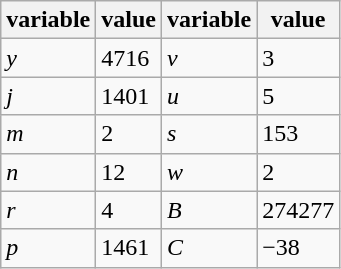<table class="wikitable">
<tr>
<th>variable</th>
<th>value</th>
<th>variable</th>
<th>value</th>
</tr>
<tr>
<td><em>y</em></td>
<td>4716</td>
<td><em>v</em></td>
<td>3</td>
</tr>
<tr>
<td><em>j</em></td>
<td>1401</td>
<td><em>u</em></td>
<td>5</td>
</tr>
<tr>
<td><em>m</em></td>
<td>2</td>
<td><em>s</em></td>
<td>153</td>
</tr>
<tr>
<td><em>n</em></td>
<td>12</td>
<td><em>w</em></td>
<td>2</td>
</tr>
<tr>
<td><em>r</em></td>
<td>4</td>
<td><em>B</em></td>
<td>274277</td>
</tr>
<tr>
<td><em>p</em></td>
<td>1461</td>
<td><em>C</em></td>
<td>−38</td>
</tr>
</table>
